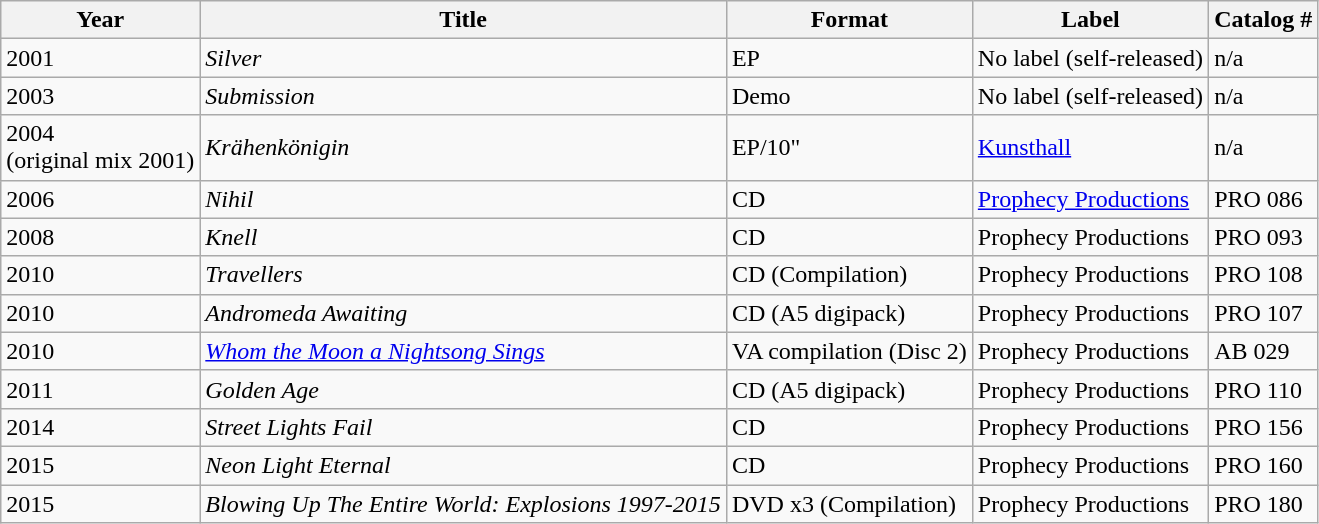<table class="wikitable">
<tr>
<th>Year</th>
<th>Title</th>
<th>Format</th>
<th>Label</th>
<th>Catalog #</th>
</tr>
<tr>
<td>2001</td>
<td><em>Silver</em></td>
<td>EP</td>
<td>No label (self-released)</td>
<td>n/a</td>
</tr>
<tr>
<td>2003</td>
<td><em>Submission</em></td>
<td>Demo</td>
<td>No label (self-released)</td>
<td>n/a</td>
</tr>
<tr>
<td>2004<br>(original mix 2001)</td>
<td><em>Krähenkönigin</em></td>
<td>EP/10"</td>
<td><a href='#'>Kunsthall</a></td>
<td>n/a</td>
</tr>
<tr>
<td>2006</td>
<td><em>Nihil</em></td>
<td>CD</td>
<td><a href='#'>Prophecy Productions</a></td>
<td>PRO 086</td>
</tr>
<tr>
<td>2008</td>
<td><em>Knell</em></td>
<td>CD</td>
<td>Prophecy Productions</td>
<td>PRO 093</td>
</tr>
<tr>
<td>2010</td>
<td><em>Travellers</em></td>
<td>CD (Compilation)</td>
<td>Prophecy Productions</td>
<td>PRO 108</td>
</tr>
<tr>
<td>2010</td>
<td><em>Andromeda Awaiting</em></td>
<td>CD (A5 digipack)</td>
<td>Prophecy Productions</td>
<td>PRO 107</td>
</tr>
<tr>
<td>2010</td>
<td><em><a href='#'>Whom the Moon a Nightsong Sings</a></em></td>
<td>VA compilation (Disc 2)</td>
<td>Prophecy Productions</td>
<td>AB 029</td>
</tr>
<tr>
<td>2011</td>
<td><em>Golden Age</em></td>
<td>CD (A5 digipack)</td>
<td>Prophecy Productions</td>
<td>PRO 110</td>
</tr>
<tr>
<td>2014</td>
<td><em>Street Lights Fail</em></td>
<td>CD</td>
<td>Prophecy Productions</td>
<td>PRO 156</td>
</tr>
<tr>
<td>2015</td>
<td><em>Neon Light Eternal</em></td>
<td>CD</td>
<td>Prophecy Productions</td>
<td>PRO 160</td>
</tr>
<tr>
<td>2015</td>
<td><em>Blowing Up The Entire World: Explosions 1997-2015</em></td>
<td>DVD x3 (Compilation)</td>
<td>Prophecy Productions</td>
<td>PRO 180</td>
</tr>
</table>
